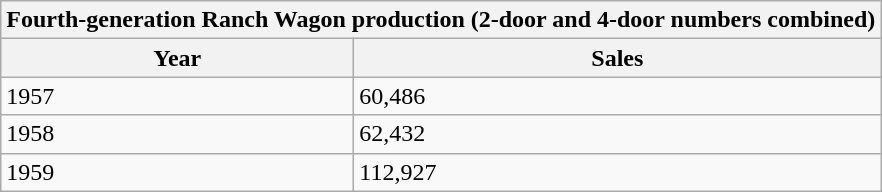<table class="wikitable">
<tr>
<th colspan="2">Fourth-generation Ranch Wagon production (2-door and 4-door numbers combined)</th>
</tr>
<tr>
<th>Year</th>
<th>Sales</th>
</tr>
<tr>
<td>1957</td>
<td>60,486</td>
</tr>
<tr>
<td>1958</td>
<td>62,432</td>
</tr>
<tr>
<td>1959</td>
<td>112,927</td>
</tr>
</table>
